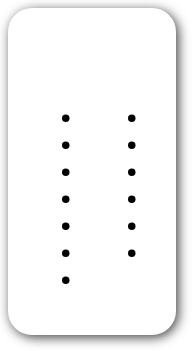<table style="border-radius:1em; box-shadow:0.1em 0.1em 0.5em rgba(0,0,0,0.75); background:white; border:1px solid white; padding:5px;">
<tr style="vertical-align:top;">
<td><br><table>
<tr>
<td><br><ul><li></li><li></li><li></li><li></li><li></li><li></li><li></li></ul></td>
<td valign="top"><br><ul><li></li><li></li><li></li><li></li><li></li><li></li></ul></td>
<td></td>
</tr>
</table>
</td>
</tr>
</table>
